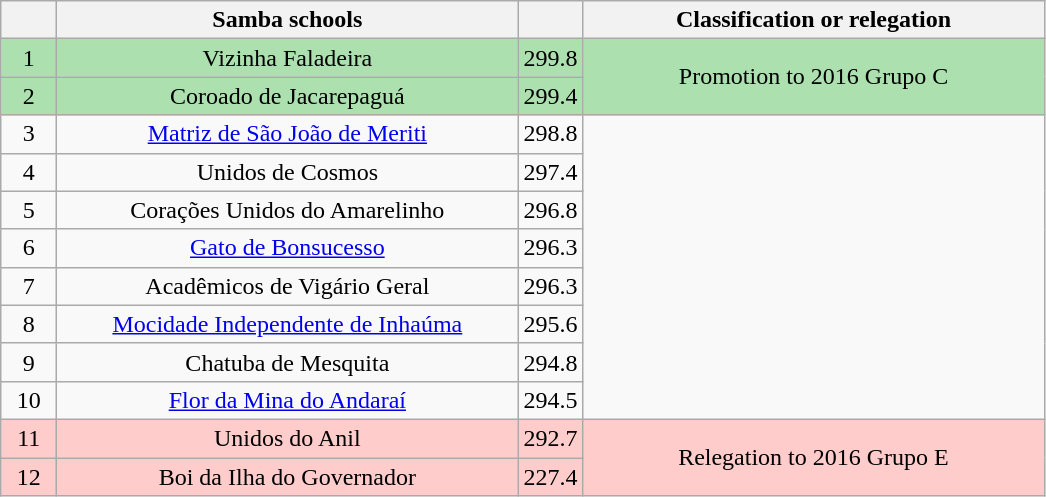<table class="wikitable">
<tr>
<th width="30"></th>
<th width="300">Samba schools</th>
<th width="20"></th>
<th width="300">Classification or relegation</th>
</tr>
<tr align="center">
<td bgcolor=ACE1AF>1</td>
<td bgcolor=ACE1AF>Vizinha Faladeira</td>
<td bgcolor="ACE1AF">299.8</td>
<td rowspan="2" bgcolor=ACE1AF><span>Promotion to 2016 Grupo C</span></td>
</tr>
<tr align="center">
<td bgcolor=ACE1AF>2</td>
<td bgcolor=ACE1AF>Coroado de Jacarepaguá</td>
<td bgcolor="ACE1AF">299.4</td>
</tr>
<tr align="center">
<td>3</td>
<td><a href='#'>Matriz de São João de Meriti</a></td>
<td>298.8</td>
<td rowspan="8"></td>
</tr>
<tr align="center">
<td>4</td>
<td>Unidos de Cosmos</td>
<td>297.4</td>
</tr>
<tr align="center">
<td>5</td>
<td>Corações Unidos do Amarelinho</td>
<td>296.8</td>
</tr>
<tr align="center">
<td>6</td>
<td><a href='#'>Gato de Bonsucesso</a></td>
<td>296.3</td>
</tr>
<tr align="center">
<td>7</td>
<td>Acadêmicos de Vigário Geral</td>
<td>296.3</td>
</tr>
<tr align="center">
<td>8</td>
<td><a href='#'>Mocidade Independente de Inhaúma</a></td>
<td>295.6</td>
</tr>
<tr align="center">
<td>9</td>
<td>Chatuba de Mesquita</td>
<td>294.8</td>
</tr>
<tr align="center">
<td>10</td>
<td><a href='#'>Flor da Mina do Andaraí</a></td>
<td>294.5</td>
</tr>
<tr align="center">
<td bgcolor=FFCCCC>11</td>
<td bgcolor=FFCCCC>Unidos do Anil</td>
<td bgcolor="FFCCCC">292.7</td>
<td rowspan="2" bgcolor=FFCCCC><span>Relegation to 2016 Grupo E</span></td>
</tr>
<tr align="center">
<td bgcolor=FFCCCC>12</td>
<td bgcolor=FFCCCC>Boi da Ilha do Governador</td>
<td bgcolor="FFCCCC">227.4</td>
</tr>
</table>
